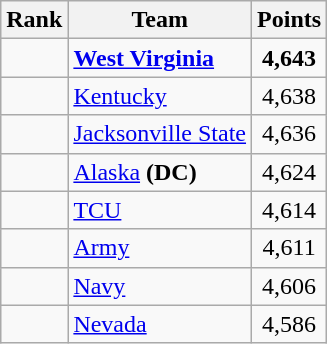<table class="wikitable sortable" style="text-align:center">
<tr>
<th>Rank</th>
<th>Team</th>
<th>Points</th>
</tr>
<tr>
<td></td>
<td align=left><strong><a href='#'>West Virginia</a></strong></td>
<td><strong>4,643</strong></td>
</tr>
<tr>
<td></td>
<td align=left><a href='#'>Kentucky</a></td>
<td>4,638</td>
</tr>
<tr>
<td></td>
<td align=left><a href='#'>Jacksonville State</a></td>
<td>4,636</td>
</tr>
<tr>
<td></td>
<td align=left><a href='#'>Alaska</a> <strong>(DC)</strong></td>
<td>4,624</td>
</tr>
<tr>
<td></td>
<td align=left><a href='#'>TCU</a></td>
<td>4,614</td>
</tr>
<tr>
<td></td>
<td align=left><a href='#'>Army</a></td>
<td>4,611</td>
</tr>
<tr>
<td></td>
<td align=left><a href='#'>Navy</a></td>
<td>4,606</td>
</tr>
<tr>
<td></td>
<td align=left><a href='#'>Nevada</a></td>
<td>4,586</td>
</tr>
</table>
